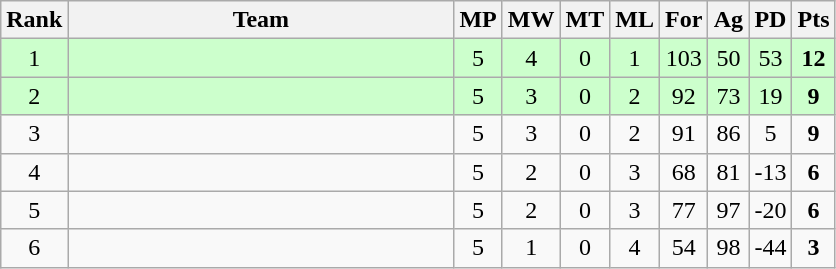<table class=wikitable style="text-align:center">
<tr>
<th width=20>Rank</th>
<th width=250>Team</th>
<th width=20>MP</th>
<th width=20>MW</th>
<th width=20>MT</th>
<th width=20>ML</th>
<th width=20>For</th>
<th width=20>Ag</th>
<th width=20>PD</th>
<th width=20>Pts</th>
</tr>
<tr bgcolor="#ccffcc">
<td>1</td>
<td align=left><strong></strong></td>
<td>5</td>
<td>4</td>
<td>0</td>
<td>1</td>
<td>103</td>
<td>50</td>
<td>53</td>
<td><strong>12</strong></td>
</tr>
<tr bgcolor="#ccffcc">
<td>2</td>
<td align=left><strong></strong></td>
<td>5</td>
<td>3</td>
<td>0</td>
<td>2</td>
<td>92</td>
<td>73</td>
<td>19</td>
<td><strong>9</strong></td>
</tr>
<tr>
<td>3</td>
<td align=left></td>
<td>5</td>
<td>3</td>
<td>0</td>
<td>2</td>
<td>91</td>
<td>86</td>
<td>5</td>
<td><strong>9</strong></td>
</tr>
<tr>
<td>4</td>
<td align=left></td>
<td>5</td>
<td>2</td>
<td>0</td>
<td>3</td>
<td>68</td>
<td>81</td>
<td>-13</td>
<td><strong>6</strong></td>
</tr>
<tr>
<td>5</td>
<td align=left></td>
<td>5</td>
<td>2</td>
<td>0</td>
<td>3</td>
<td>77</td>
<td>97</td>
<td>-20</td>
<td><strong>6</strong></td>
</tr>
<tr>
<td>6</td>
<td align=left></td>
<td>5</td>
<td>1</td>
<td>0</td>
<td>4</td>
<td>54</td>
<td>98</td>
<td>-44</td>
<td><strong>3</strong></td>
</tr>
</table>
